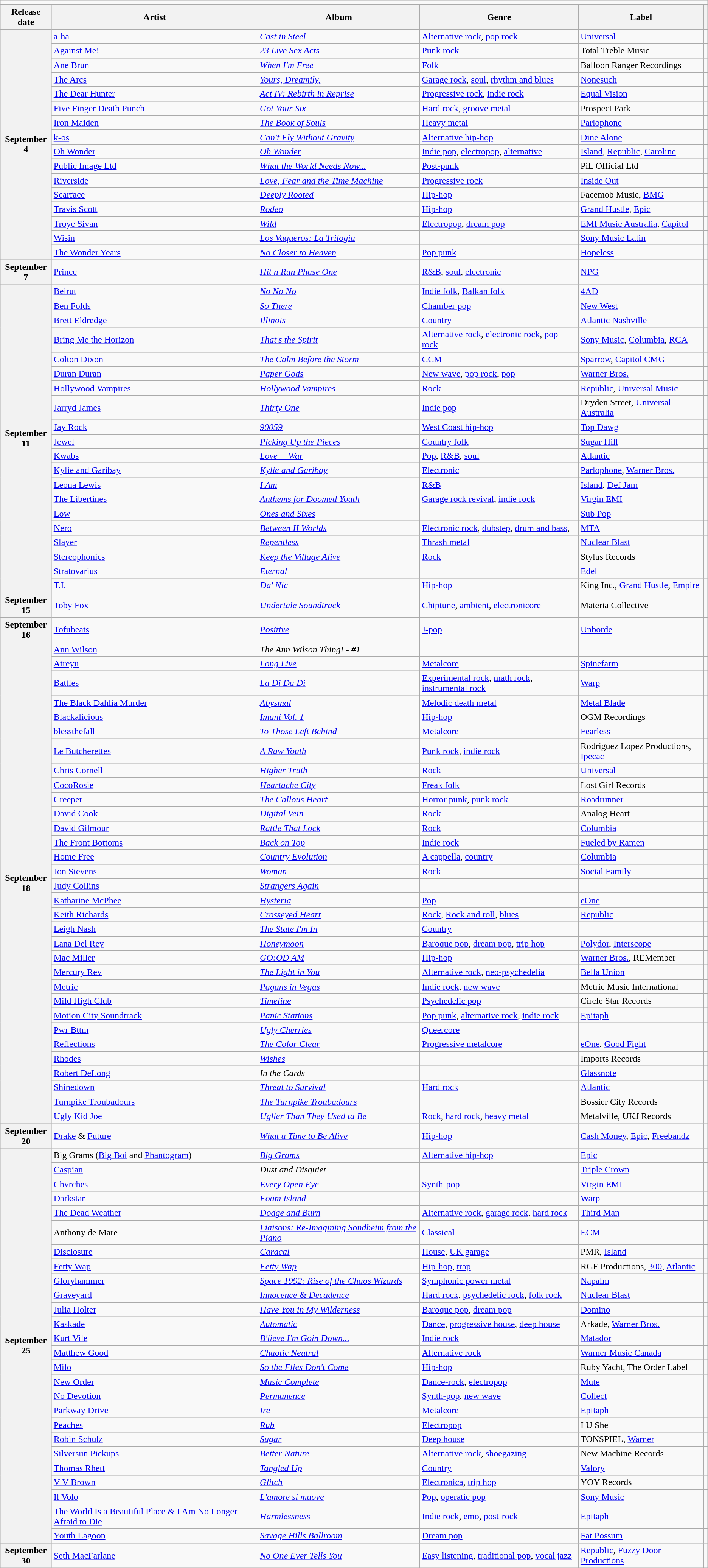<table class="wikitable plainrowheaders">
<tr>
<td colspan="6" style="text-align:center;"></td>
</tr>
<tr>
<th scope="col">Release date</th>
<th scope="col">Artist</th>
<th scope="col">Album</th>
<th scope="col">Genre</th>
<th scope="col">Label</th>
<th scope="col"></th>
</tr>
<tr>
<th scope="row" rowspan="16" style="text-align:center;">September<br>4</th>
<td><a href='#'>a-ha</a></td>
<td><em><a href='#'>Cast in Steel</a></em></td>
<td><a href='#'>Alternative rock</a>, <a href='#'>pop rock</a></td>
<td><a href='#'>Universal</a></td>
<td></td>
</tr>
<tr>
<td><a href='#'>Against Me!</a></td>
<td><em><a href='#'>23 Live Sex Acts</a></em></td>
<td><a href='#'>Punk rock</a></td>
<td>Total Treble Music</td>
<td></td>
</tr>
<tr>
<td><a href='#'>Ane Brun</a></td>
<td><em><a href='#'>When I'm Free</a></em></td>
<td><a href='#'>Folk</a></td>
<td>Balloon Ranger Recordings</td>
<td></td>
</tr>
<tr>
<td><a href='#'>The Arcs</a></td>
<td><em><a href='#'>Yours, Dreamily,</a></em></td>
<td><a href='#'>Garage rock</a>, <a href='#'>soul</a>, <a href='#'>rhythm and blues</a></td>
<td><a href='#'>Nonesuch</a></td>
<td></td>
</tr>
<tr>
<td><a href='#'>The Dear Hunter</a></td>
<td><em><a href='#'>Act IV: Rebirth in Reprise</a></em></td>
<td><a href='#'>Progressive rock</a>, <a href='#'>indie rock</a></td>
<td><a href='#'>Equal Vision</a></td>
<td></td>
</tr>
<tr>
<td><a href='#'>Five Finger Death Punch</a></td>
<td><em><a href='#'>Got Your Six</a></em></td>
<td><a href='#'>Hard rock</a>, <a href='#'>groove metal</a></td>
<td>Prospect Park</td>
<td></td>
</tr>
<tr>
<td><a href='#'>Iron Maiden</a></td>
<td><em><a href='#'>The Book of Souls</a></em></td>
<td><a href='#'>Heavy metal</a></td>
<td><a href='#'>Parlophone</a></td>
<td></td>
</tr>
<tr>
<td><a href='#'>k-os</a></td>
<td><em><a href='#'>Can't Fly Without Gravity</a></em></td>
<td><a href='#'>Alternative hip-hop</a></td>
<td><a href='#'>Dine Alone</a></td>
<td></td>
</tr>
<tr>
<td><a href='#'>Oh Wonder</a></td>
<td><em><a href='#'>Oh Wonder</a></em></td>
<td><a href='#'>Indie pop</a>, <a href='#'>electropop</a>, <a href='#'>alternative</a></td>
<td><a href='#'>Island</a>, <a href='#'>Republic</a>, <a href='#'>Caroline</a></td>
<td></td>
</tr>
<tr>
<td><a href='#'>Public Image Ltd</a></td>
<td><em><a href='#'>What the World Needs Now...</a></em></td>
<td><a href='#'>Post-punk</a></td>
<td>PiL Official Ltd</td>
<td></td>
</tr>
<tr>
<td><a href='#'>Riverside</a></td>
<td><em><a href='#'>Love, Fear and the Time Machine</a></em></td>
<td><a href='#'>Progressive rock</a></td>
<td><a href='#'>Inside Out</a></td>
<td></td>
</tr>
<tr>
<td><a href='#'>Scarface</a></td>
<td><em><a href='#'>Deeply Rooted</a></em></td>
<td><a href='#'>Hip-hop</a></td>
<td>Facemob Music, <a href='#'>BMG</a></td>
<td></td>
</tr>
<tr>
<td><a href='#'>Travis Scott</a></td>
<td><em><a href='#'>Rodeo</a></em></td>
<td><a href='#'>Hip-hop</a></td>
<td><a href='#'>Grand Hustle</a>, <a href='#'>Epic</a></td>
<td></td>
</tr>
<tr>
<td><a href='#'>Troye Sivan</a></td>
<td><em><a href='#'>Wild</a></em></td>
<td><a href='#'>Electropop</a>, <a href='#'>dream pop</a></td>
<td><a href='#'>EMI Music Australia</a>, <a href='#'>Capitol</a></td>
<td></td>
</tr>
<tr>
<td><a href='#'>Wisin</a></td>
<td><em><a href='#'>Los Vaqueros: La Trilogía</a></em></td>
<td></td>
<td><a href='#'>Sony Music Latin</a></td>
<td></td>
</tr>
<tr>
<td><a href='#'>The Wonder Years</a></td>
<td><em><a href='#'>No Closer to Heaven</a></em></td>
<td><a href='#'>Pop punk</a></td>
<td><a href='#'>Hopeless</a></td>
<td></td>
</tr>
<tr>
<th scope="row" style="text-align:center;">September<br>7</th>
<td><a href='#'>Prince</a></td>
<td><em><a href='#'>Hit n Run Phase One</a></em></td>
<td><a href='#'>R&B</a>, <a href='#'>soul</a>, <a href='#'>electronic</a></td>
<td><a href='#'>NPG</a></td>
<td></td>
</tr>
<tr>
<th scope="row" rowspan="20" style="text-align:center;">September<br>11</th>
<td><a href='#'>Beirut</a></td>
<td><em><a href='#'>No No No</a></em></td>
<td><a href='#'>Indie folk</a>, <a href='#'>Balkan folk</a></td>
<td><a href='#'>4AD</a></td>
<td></td>
</tr>
<tr>
<td><a href='#'>Ben Folds</a></td>
<td><em><a href='#'>So There</a></em></td>
<td><a href='#'>Chamber pop</a></td>
<td><a href='#'>New West</a></td>
<td></td>
</tr>
<tr>
<td><a href='#'>Brett Eldredge</a></td>
<td><em><a href='#'>Illinois</a></em></td>
<td><a href='#'>Country</a></td>
<td><a href='#'>Atlantic Nashville</a></td>
<td></td>
</tr>
<tr>
<td><a href='#'>Bring Me the Horizon</a></td>
<td><em><a href='#'>That's the Spirit</a></em></td>
<td><a href='#'>Alternative rock</a>, <a href='#'>electronic rock</a>, <a href='#'>pop rock</a></td>
<td><a href='#'>Sony Music</a>, <a href='#'>Columbia</a>, <a href='#'>RCA</a></td>
<td></td>
</tr>
<tr>
<td><a href='#'>Colton Dixon</a></td>
<td><em><a href='#'>The Calm Before the Storm</a></em></td>
<td><a href='#'>CCM</a></td>
<td><a href='#'>Sparrow</a>, <a href='#'>Capitol CMG</a></td>
<td></td>
</tr>
<tr>
<td><a href='#'>Duran Duran</a></td>
<td><em><a href='#'>Paper Gods</a></em></td>
<td><a href='#'>New wave</a>, <a href='#'>pop rock</a>, <a href='#'>pop</a></td>
<td><a href='#'>Warner Bros.</a></td>
<td></td>
</tr>
<tr>
<td><a href='#'>Hollywood Vampires</a></td>
<td><em><a href='#'>Hollywood Vampires</a></em></td>
<td><a href='#'>Rock</a></td>
<td><a href='#'>Republic</a>, <a href='#'>Universal Music</a></td>
<td></td>
</tr>
<tr>
<td><a href='#'>Jarryd James</a></td>
<td><em><a href='#'>Thirty One</a></em></td>
<td><a href='#'>Indie pop</a></td>
<td>Dryden Street, <a href='#'>Universal Australia</a></td>
<td></td>
</tr>
<tr>
<td><a href='#'>Jay Rock</a></td>
<td><em><a href='#'>90059</a></em></td>
<td><a href='#'>West Coast hip-hop</a></td>
<td><a href='#'>Top Dawg</a></td>
<td></td>
</tr>
<tr>
<td><a href='#'>Jewel</a></td>
<td><em><a href='#'>Picking Up the Pieces</a></em></td>
<td><a href='#'>Country folk</a></td>
<td><a href='#'>Sugar Hill</a></td>
<td></td>
</tr>
<tr>
<td><a href='#'>Kwabs</a></td>
<td><em><a href='#'>Love + War</a></em></td>
<td><a href='#'>Pop</a>, <a href='#'>R&B</a>, <a href='#'>soul</a></td>
<td><a href='#'>Atlantic</a></td>
<td></td>
</tr>
<tr>
<td><a href='#'>Kylie and Garibay</a></td>
<td><em><a href='#'>Kylie and Garibay</a></em></td>
<td><a href='#'>Electronic</a></td>
<td><a href='#'>Parlophone</a>, <a href='#'>Warner Bros.</a></td>
<td></td>
</tr>
<tr>
<td><a href='#'>Leona Lewis</a></td>
<td><em><a href='#'>I Am</a></em></td>
<td><a href='#'>R&B</a></td>
<td><a href='#'>Island</a>, <a href='#'>Def Jam</a></td>
<td></td>
</tr>
<tr>
<td><a href='#'>The Libertines</a></td>
<td><em><a href='#'>Anthems for Doomed Youth</a></em></td>
<td><a href='#'>Garage rock revival</a>, <a href='#'>indie rock</a></td>
<td><a href='#'>Virgin EMI</a></td>
<td></td>
</tr>
<tr>
<td><a href='#'>Low</a></td>
<td><em><a href='#'>Ones and Sixes</a></em></td>
<td></td>
<td><a href='#'>Sub Pop</a></td>
<td></td>
</tr>
<tr>
<td><a href='#'>Nero</a></td>
<td><em><a href='#'>Between II Worlds</a></em></td>
<td><a href='#'>Electronic rock</a>, <a href='#'>dubstep</a>, <a href='#'>drum and bass</a>,</td>
<td><a href='#'>MTA</a></td>
<td></td>
</tr>
<tr>
<td><a href='#'>Slayer</a></td>
<td><em><a href='#'>Repentless</a></em></td>
<td><a href='#'>Thrash metal</a></td>
<td><a href='#'>Nuclear Blast</a></td>
<td></td>
</tr>
<tr>
<td><a href='#'>Stereophonics</a></td>
<td><em><a href='#'>Keep the Village Alive</a></em></td>
<td><a href='#'>Rock</a></td>
<td>Stylus Records</td>
<td></td>
</tr>
<tr>
<td><a href='#'>Stratovarius</a></td>
<td><em><a href='#'>Eternal</a></em></td>
<td></td>
<td><a href='#'>Edel</a></td>
<td></td>
</tr>
<tr>
<td><a href='#'>T.I.</a></td>
<td><em><a href='#'>Da' Nic</a></em></td>
<td><a href='#'>Hip-hop</a></td>
<td>King Inc., <a href='#'>Grand Hustle</a>, <a href='#'>Empire</a></td>
<td></td>
</tr>
<tr>
<th scope="row" style="text-align:center;">September<br>15</th>
<td><a href='#'>Toby Fox</a></td>
<td><em><a href='#'>Undertale Soundtrack</a></em></td>
<td><a href='#'>Chiptune</a>, <a href='#'>ambient</a>, <a href='#'>electronicore</a></td>
<td>Materia Collective</td>
<td></td>
</tr>
<tr>
<th scope="row" style="text-align:center;">September<br>16</th>
<td><a href='#'>Tofubeats</a></td>
<td><em><a href='#'>Positive</a></em></td>
<td><a href='#'>J-pop</a></td>
<td><a href='#'>Unborde</a></td>
<td></td>
</tr>
<tr>
<th scope="row" rowspan="32" style="text-align:center;">September<br>18</th>
<td><a href='#'>Ann Wilson</a></td>
<td><em>The Ann Wilson Thing! - #1</em></td>
<td></td>
<td></td>
<td></td>
</tr>
<tr>
<td><a href='#'>Atreyu</a></td>
<td><em><a href='#'>Long Live</a></em></td>
<td><a href='#'>Metalcore</a></td>
<td><a href='#'>Spinefarm</a></td>
<td></td>
</tr>
<tr>
<td><a href='#'>Battles</a></td>
<td><em><a href='#'>La Di Da Di</a></em></td>
<td><a href='#'>Experimental rock</a>, <a href='#'>math rock</a>, <a href='#'>instrumental rock</a></td>
<td><a href='#'>Warp</a></td>
<td></td>
</tr>
<tr>
<td><a href='#'>The Black Dahlia Murder</a></td>
<td><em><a href='#'>Abysmal</a></em></td>
<td><a href='#'>Melodic death metal</a></td>
<td><a href='#'>Metal Blade</a></td>
<td></td>
</tr>
<tr>
<td><a href='#'>Blackalicious</a></td>
<td><em><a href='#'>Imani Vol. 1</a></em></td>
<td><a href='#'>Hip-hop</a></td>
<td>OGM Recordings</td>
<td></td>
</tr>
<tr>
<td><a href='#'>blessthefall</a></td>
<td><em><a href='#'>To Those Left Behind</a></em></td>
<td><a href='#'>Metalcore</a></td>
<td><a href='#'>Fearless</a></td>
<td></td>
</tr>
<tr>
<td><a href='#'>Le Butcherettes</a></td>
<td><em><a href='#'>A Raw Youth</a></em></td>
<td><a href='#'>Punk rock</a>, <a href='#'>indie rock</a></td>
<td>Rodriguez Lopez Productions, <a href='#'>Ipecac</a></td>
<td></td>
</tr>
<tr>
<td><a href='#'>Chris Cornell</a></td>
<td><em><a href='#'>Higher Truth</a></em></td>
<td><a href='#'>Rock</a></td>
<td><a href='#'>Universal</a></td>
<td></td>
</tr>
<tr>
<td><a href='#'>CocoRosie</a></td>
<td><em><a href='#'>Heartache City</a></em></td>
<td><a href='#'>Freak folk</a></td>
<td>Lost Girl Records</td>
<td></td>
</tr>
<tr>
<td><a href='#'>Creeper</a></td>
<td><em><a href='#'>The Callous Heart</a></em></td>
<td><a href='#'>Horror punk</a>, <a href='#'>punk rock</a></td>
<td><a href='#'>Roadrunner</a></td>
<td></td>
</tr>
<tr>
<td><a href='#'>David Cook</a></td>
<td><em><a href='#'>Digital Vein</a></em></td>
<td><a href='#'>Rock</a></td>
<td>Analog Heart</td>
<td></td>
</tr>
<tr>
<td><a href='#'>David Gilmour</a></td>
<td><em><a href='#'>Rattle That Lock</a></em></td>
<td><a href='#'>Rock</a></td>
<td><a href='#'>Columbia</a></td>
<td></td>
</tr>
<tr>
<td><a href='#'>The Front Bottoms</a></td>
<td><em><a href='#'>Back on Top</a></em></td>
<td><a href='#'>Indie rock</a></td>
<td><a href='#'>Fueled by Ramen</a></td>
<td></td>
</tr>
<tr>
<td><a href='#'>Home Free</a></td>
<td><em><a href='#'>Country Evolution</a></em></td>
<td><a href='#'>A cappella</a>, <a href='#'>country</a></td>
<td><a href='#'>Columbia</a></td>
<td></td>
</tr>
<tr>
<td><a href='#'>Jon Stevens</a></td>
<td><em><a href='#'>Woman</a></em></td>
<td><a href='#'>Rock</a></td>
<td><a href='#'>Social Family</a></td>
<td></td>
</tr>
<tr>
<td><a href='#'>Judy Collins</a></td>
<td><em><a href='#'>Strangers Again</a></em></td>
<td></td>
<td></td>
<td></td>
</tr>
<tr>
<td><a href='#'>Katharine McPhee</a></td>
<td><em><a href='#'>Hysteria</a></em></td>
<td><a href='#'>Pop</a></td>
<td><a href='#'>eOne</a></td>
<td></td>
</tr>
<tr>
<td><a href='#'>Keith Richards</a></td>
<td><em><a href='#'>Crosseyed Heart</a></em></td>
<td><a href='#'>Rock</a>, <a href='#'>Rock and roll</a>, <a href='#'>blues</a></td>
<td><a href='#'>Republic</a></td>
<td></td>
</tr>
<tr>
<td><a href='#'>Leigh Nash</a></td>
<td><em><a href='#'>The State I'm In</a></em></td>
<td><a href='#'>Country</a></td>
<td></td>
<td></td>
</tr>
<tr>
<td><a href='#'>Lana Del Rey</a></td>
<td><em><a href='#'>Honeymoon</a></em></td>
<td><a href='#'>Baroque pop</a>, <a href='#'>dream pop</a>, <a href='#'>trip hop</a></td>
<td><a href='#'>Polydor</a>, <a href='#'>Interscope</a></td>
<td></td>
</tr>
<tr>
<td><a href='#'>Mac Miller</a></td>
<td><em><a href='#'>GO:OD AM</a></em></td>
<td><a href='#'>Hip-hop</a></td>
<td><a href='#'>Warner Bros.</a>, REMember</td>
<td></td>
</tr>
<tr>
<td><a href='#'>Mercury Rev</a></td>
<td><em><a href='#'>The Light in You</a></em></td>
<td><a href='#'>Alternative rock</a>, <a href='#'>neo-psychedelia</a></td>
<td><a href='#'>Bella Union</a></td>
<td></td>
</tr>
<tr>
<td><a href='#'>Metric</a></td>
<td><em><a href='#'>Pagans in Vegas</a></em></td>
<td><a href='#'>Indie rock</a>, <a href='#'>new wave</a></td>
<td>Metric Music International</td>
<td></td>
</tr>
<tr>
<td><a href='#'>Mild High Club</a></td>
<td><em><a href='#'>Timeline</a></em></td>
<td><a href='#'>Psychedelic pop</a></td>
<td>Circle Star Records</td>
<td></td>
</tr>
<tr>
<td><a href='#'>Motion City Soundtrack</a></td>
<td><em><a href='#'>Panic Stations</a></em></td>
<td><a href='#'>Pop punk</a>, <a href='#'>alternative rock</a>, <a href='#'>indie rock</a></td>
<td><a href='#'>Epitaph</a></td>
<td></td>
</tr>
<tr>
<td><a href='#'>Pwr Bttm</a></td>
<td><em><a href='#'>Ugly Cherries</a></em></td>
<td><a href='#'>Queercore</a></td>
<td></td>
<td></td>
</tr>
<tr>
<td><a href='#'>Reflections</a></td>
<td><em><a href='#'>The Color Clear</a></em></td>
<td><a href='#'>Progressive metalcore</a></td>
<td><a href='#'>eOne</a>, <a href='#'>Good Fight</a></td>
<td></td>
</tr>
<tr>
<td><a href='#'>Rhodes</a></td>
<td><em><a href='#'>Wishes</a></em></td>
<td></td>
<td>Imports Records</td>
<td></td>
</tr>
<tr>
<td><a href='#'>Robert DeLong</a></td>
<td><em>In the Cards</em></td>
<td></td>
<td><a href='#'>Glassnote</a></td>
<td></td>
</tr>
<tr>
<td><a href='#'>Shinedown</a></td>
<td><em><a href='#'>Threat to Survival</a></em></td>
<td><a href='#'>Hard rock</a></td>
<td><a href='#'>Atlantic</a></td>
<td></td>
</tr>
<tr>
<td><a href='#'>Turnpike Troubadours</a></td>
<td><em><a href='#'>The Turnpike Troubadours</a></em></td>
<td></td>
<td>Bossier City Records</td>
<td></td>
</tr>
<tr>
<td><a href='#'>Ugly Kid Joe</a></td>
<td><em><a href='#'>Uglier Than They Used ta Be</a></em></td>
<td><a href='#'>Rock</a>, <a href='#'>hard rock</a>, <a href='#'>heavy metal</a></td>
<td>Metalville, UKJ Records</td>
<td></td>
</tr>
<tr>
<th scope="row" style="text-align:center;">September<br>20</th>
<td><a href='#'>Drake</a> & <a href='#'>Future</a></td>
<td><em><a href='#'>What a Time to Be Alive</a></em></td>
<td><a href='#'>Hip-hop</a></td>
<td><a href='#'>Cash Money</a>, <a href='#'>Epic</a>, <a href='#'>Freebandz</a></td>
<td></td>
</tr>
<tr>
<th scope="row" rowspan="26" style="text-align:center;">September<br>25</th>
<td>Big Grams (<a href='#'>Big Boi</a> and <a href='#'>Phantogram</a>)</td>
<td><em><a href='#'>Big Grams</a></em></td>
<td><a href='#'>Alternative hip-hop</a></td>
<td><a href='#'>Epic</a></td>
<td></td>
</tr>
<tr>
<td><a href='#'>Caspian</a></td>
<td><em>Dust and Disquiet</em></td>
<td></td>
<td><a href='#'>Triple Crown</a></td>
<td></td>
</tr>
<tr>
<td><a href='#'>Chvrches</a></td>
<td><em><a href='#'>Every Open Eye</a></em></td>
<td><a href='#'>Synth-pop</a></td>
<td><a href='#'>Virgin EMI</a></td>
<td></td>
</tr>
<tr>
<td><a href='#'>Darkstar</a></td>
<td><em><a href='#'>Foam Island</a></em></td>
<td></td>
<td><a href='#'>Warp</a></td>
<td></td>
</tr>
<tr>
<td><a href='#'>The Dead Weather</a></td>
<td><em><a href='#'>Dodge and Burn</a></em></td>
<td><a href='#'>Alternative rock</a>, <a href='#'>garage rock</a>, <a href='#'>hard rock</a></td>
<td><a href='#'>Third Man</a></td>
<td></td>
</tr>
<tr>
<td>Anthony de Mare</td>
<td><em><a href='#'>Liaisons: Re-Imagining Sondheim from the Piano</a></em></td>
<td><a href='#'>Classical</a></td>
<td><a href='#'>ECM</a></td>
<td></td>
</tr>
<tr>
<td><a href='#'>Disclosure</a></td>
<td><em><a href='#'>Caracal</a></em></td>
<td><a href='#'>House</a>, <a href='#'>UK garage</a></td>
<td>PMR, <a href='#'>Island</a></td>
<td></td>
</tr>
<tr>
<td><a href='#'>Fetty Wap</a></td>
<td><em><a href='#'>Fetty Wap</a></em></td>
<td><a href='#'>Hip-hop</a>, <a href='#'>trap</a></td>
<td>RGF Productions, <a href='#'>300</a>, <a href='#'>Atlantic</a></td>
<td></td>
</tr>
<tr>
<td><a href='#'>Gloryhammer</a></td>
<td><em><a href='#'>Space 1992: Rise of the Chaos Wizards</a></em></td>
<td><a href='#'>Symphonic power metal</a></td>
<td><a href='#'>Napalm</a></td>
<td></td>
</tr>
<tr>
<td><a href='#'>Graveyard</a></td>
<td><em><a href='#'>Innocence & Decadence</a></em></td>
<td><a href='#'>Hard rock</a>, <a href='#'>psychedelic rock</a>, <a href='#'>folk rock</a></td>
<td><a href='#'>Nuclear Blast</a></td>
<td></td>
</tr>
<tr>
<td><a href='#'>Julia Holter</a></td>
<td><em><a href='#'>Have You in My Wilderness</a></em></td>
<td><a href='#'>Baroque pop</a>, <a href='#'>dream pop</a></td>
<td><a href='#'>Domino</a></td>
<td></td>
</tr>
<tr>
<td><a href='#'>Kaskade</a></td>
<td><em><a href='#'>Automatic</a></em></td>
<td><a href='#'>Dance</a>, <a href='#'>progressive house</a>, <a href='#'>deep house</a></td>
<td>Arkade, <a href='#'>Warner Bros.</a></td>
<td></td>
</tr>
<tr>
<td><a href='#'>Kurt Vile</a></td>
<td><em><a href='#'>B'lieve I'm Goin Down...</a></em></td>
<td><a href='#'>Indie rock</a></td>
<td><a href='#'>Matador</a></td>
<td></td>
</tr>
<tr>
<td><a href='#'>Matthew Good</a></td>
<td><em><a href='#'>Chaotic Neutral</a></em></td>
<td><a href='#'>Alternative rock</a></td>
<td><a href='#'>Warner Music Canada</a></td>
<td></td>
</tr>
<tr>
<td><a href='#'>Milo</a></td>
<td><em><a href='#'>So the Flies Don't Come</a></em></td>
<td><a href='#'>Hip-hop</a></td>
<td>Ruby Yacht, The Order Label</td>
<td></td>
</tr>
<tr>
<td><a href='#'>New Order</a></td>
<td><em><a href='#'>Music Complete</a></em></td>
<td><a href='#'>Dance-rock</a>, <a href='#'>electropop</a></td>
<td><a href='#'>Mute</a></td>
<td></td>
</tr>
<tr>
<td><a href='#'>No Devotion</a></td>
<td><em><a href='#'>Permanence</a></em></td>
<td><a href='#'>Synth-pop</a>, <a href='#'>new wave</a></td>
<td><a href='#'>Collect</a></td>
<td></td>
</tr>
<tr>
<td><a href='#'>Parkway Drive</a></td>
<td><em><a href='#'>Ire</a></em></td>
<td><a href='#'>Metalcore</a></td>
<td><a href='#'>Epitaph</a></td>
<td></td>
</tr>
<tr>
<td><a href='#'>Peaches</a></td>
<td><em><a href='#'>Rub</a></em></td>
<td><a href='#'>Electropop</a></td>
<td>I U She</td>
<td></td>
</tr>
<tr>
<td><a href='#'>Robin Schulz</a></td>
<td><em><a href='#'>Sugar</a></em></td>
<td><a href='#'>Deep house</a></td>
<td>TONSPIEL, <a href='#'>Warner</a></td>
<td></td>
</tr>
<tr>
<td><a href='#'>Silversun Pickups</a></td>
<td><em><a href='#'>Better Nature</a></em></td>
<td><a href='#'>Alternative rock</a>, <a href='#'>shoegazing</a></td>
<td>New Machine Records</td>
<td></td>
</tr>
<tr>
<td><a href='#'>Thomas Rhett</a></td>
<td><em><a href='#'>Tangled Up</a></em></td>
<td><a href='#'>Country</a></td>
<td><a href='#'>Valory</a></td>
<td></td>
</tr>
<tr>
<td><a href='#'>V V Brown</a></td>
<td><em><a href='#'>Glitch</a></em></td>
<td><a href='#'>Electronica</a>, <a href='#'>trip hop</a></td>
<td>YOY Records</td>
<td></td>
</tr>
<tr>
<td><a href='#'>Il Volo</a></td>
<td><em><a href='#'>L'amore si muove</a></em></td>
<td><a href='#'>Pop</a>, <a href='#'>operatic pop</a></td>
<td><a href='#'>Sony Music</a></td>
<td></td>
</tr>
<tr>
<td><a href='#'>The World Is a Beautiful Place & I Am No Longer Afraid to Die</a></td>
<td><em><a href='#'>Harmlessness</a></em></td>
<td><a href='#'>Indie rock</a>, <a href='#'>emo</a>, <a href='#'>post-rock</a></td>
<td><a href='#'>Epitaph</a></td>
<td></td>
</tr>
<tr>
<td><a href='#'>Youth Lagoon</a></td>
<td><em><a href='#'>Savage Hills Ballroom</a></em></td>
<td><a href='#'>Dream pop</a></td>
<td><a href='#'>Fat Possum</a></td>
<td></td>
</tr>
<tr>
<th scope="row" style="text-align:center;">September<br>30</th>
<td><a href='#'>Seth MacFarlane</a></td>
<td><em><a href='#'>No One Ever Tells You</a></em></td>
<td><a href='#'>Easy listening</a>, <a href='#'>traditional pop</a>, <a href='#'>vocal jazz</a></td>
<td><a href='#'>Republic</a>, <a href='#'>Fuzzy Door Productions</a></td>
<td></td>
</tr>
</table>
